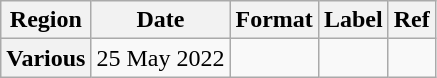<table class="wikitable plainrowheaders">
<tr>
<th scope="col">Region</th>
<th scope="col">Date</th>
<th scope="col">Format</th>
<th scope="col">Label</th>
<th scope="col">Ref</th>
</tr>
<tr>
<th scope="row">Various</th>
<td rowspan="1">25 May 2022</td>
<td rowspan="1"></td>
<td rowspan="1"></td>
<td rowspan="1"></td>
</tr>
</table>
